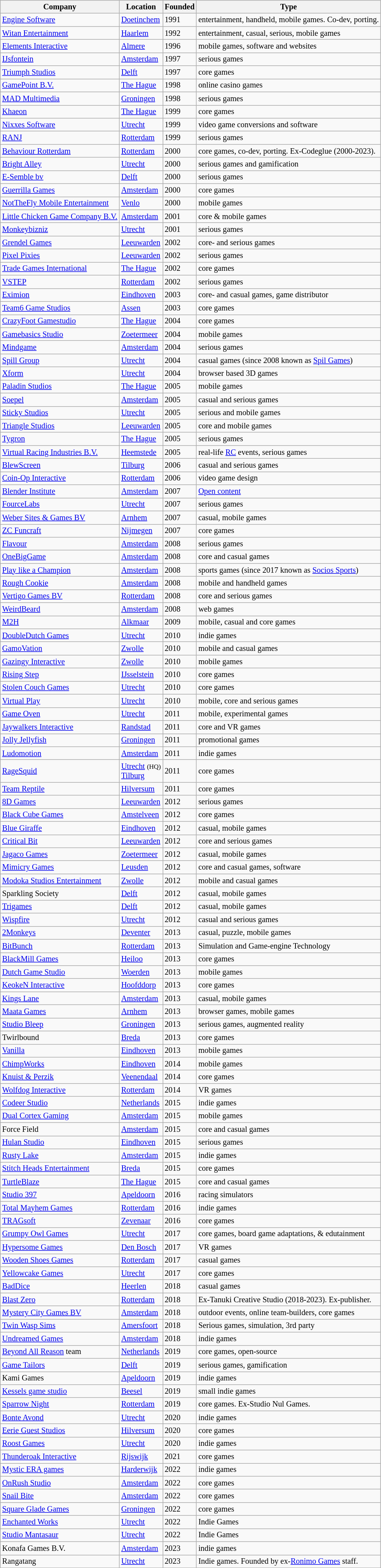<table class="wikitable sortable" style="font-size:85%">
<tr>
<th><strong>Company</strong></th>
<th><strong>Location</strong></th>
<th><strong>Founded</strong></th>
<th><strong>Type</strong></th>
</tr>
<tr>
<td><a href='#'>Engine Software</a></td>
<td><a href='#'>Doetinchem</a></td>
<td>1991</td>
<td>entertainment, handheld, mobile games. Co-dev, porting.</td>
</tr>
<tr>
<td><a href='#'>Witan Entertainment</a></td>
<td><a href='#'>Haarlem</a></td>
<td>1992</td>
<td>entertainment, casual, serious, mobile games</td>
</tr>
<tr>
<td><a href='#'>Elements Interactive</a></td>
<td><a href='#'>Almere</a></td>
<td>1996</td>
<td>mobile games, software and websites</td>
</tr>
<tr>
<td><a href='#'>IJsfontein</a></td>
<td><a href='#'>Amsterdam</a></td>
<td>1997</td>
<td>serious games</td>
</tr>
<tr>
<td><a href='#'>Triumph Studios</a></td>
<td><a href='#'>Delft</a></td>
<td>1997</td>
<td>core games</td>
</tr>
<tr>
<td><a href='#'>GamePoint B.V.</a></td>
<td><a href='#'>The Hague</a></td>
<td>1998</td>
<td>online casino games</td>
</tr>
<tr>
<td><a href='#'>MAD Multimedia</a></td>
<td><a href='#'>Groningen</a></td>
<td>1998</td>
<td>serious games</td>
</tr>
<tr>
<td><a href='#'>Khaeon</a></td>
<td><a href='#'>The Hague</a></td>
<td>1999</td>
<td>core games</td>
</tr>
<tr>
<td><a href='#'>Nixxes Software</a></td>
<td><a href='#'>Utrecht</a></td>
<td>1999</td>
<td>video game conversions and software</td>
</tr>
<tr>
<td><a href='#'>RANJ</a></td>
<td><a href='#'>Rotterdam</a></td>
<td>1999</td>
<td>serious games</td>
</tr>
<tr>
<td><a href='#'>Behaviour Rotterdam</a></td>
<td><a href='#'>Rotterdam</a></td>
<td>2000</td>
<td>core games, co-dev, porting. Ex-Codeglue (2000-2023).</td>
</tr>
<tr>
<td><a href='#'>Bright Alley</a></td>
<td><a href='#'>Utrecht</a></td>
<td>2000</td>
<td>serious games and gamification</td>
</tr>
<tr>
<td><a href='#'>E-Semble bv</a></td>
<td><a href='#'>Delft</a></td>
<td>2000</td>
<td>serious games</td>
</tr>
<tr>
<td><a href='#'>Guerrilla Games</a></td>
<td><a href='#'>Amsterdam</a></td>
<td>2000</td>
<td>core games</td>
</tr>
<tr>
<td><a href='#'>NotTheFly Mobile Entertainment</a></td>
<td><a href='#'>Venlo</a></td>
<td>2000</td>
<td>mobile games</td>
</tr>
<tr>
<td><a href='#'>Little Chicken Game Company B.V.</a></td>
<td><a href='#'>Amsterdam</a></td>
<td>2001</td>
<td>core & mobile games</td>
</tr>
<tr>
<td><a href='#'>Monkeybizniz</a></td>
<td><a href='#'>Utrecht</a></td>
<td>2001</td>
<td>serious games</td>
</tr>
<tr>
<td><a href='#'>Grendel Games</a></td>
<td><a href='#'>Leeuwarden</a></td>
<td>2002</td>
<td>core- and serious games</td>
</tr>
<tr>
<td><a href='#'>Pixel Pixies</a></td>
<td><a href='#'>Leeuwarden</a></td>
<td>2002</td>
<td>serious games</td>
</tr>
<tr>
<td><a href='#'>Trade Games International</a></td>
<td><a href='#'>The Hague</a></td>
<td>2002</td>
<td>core games</td>
</tr>
<tr>
<td><a href='#'>VSTEP</a></td>
<td><a href='#'>Rotterdam</a></td>
<td>2002</td>
<td>serious games</td>
</tr>
<tr>
<td><a href='#'>Eximion</a></td>
<td><a href='#'>Eindhoven</a></td>
<td>2003</td>
<td>core- and casual games, game distributor</td>
</tr>
<tr>
<td><a href='#'>Team6 Game Studios</a></td>
<td><a href='#'>Assen</a></td>
<td>2003</td>
<td>core games</td>
</tr>
<tr>
<td><a href='#'>CrazyFoot Gamestudio</a></td>
<td><a href='#'>The Hague</a></td>
<td>2004</td>
<td>core games</td>
</tr>
<tr>
<td><a href='#'>Gamebasics Studio</a></td>
<td><a href='#'>Zoetermeer</a></td>
<td>2004</td>
<td>mobile games</td>
</tr>
<tr>
<td><a href='#'>Mindgame</a></td>
<td><a href='#'>Amsterdam</a></td>
<td>2004</td>
<td>serious games</td>
</tr>
<tr>
<td><a href='#'>Spill Group</a></td>
<td><a href='#'>Utrecht</a></td>
<td>2004</td>
<td>casual games (since 2008 known as <a href='#'>Spil Games</a>)</td>
</tr>
<tr>
<td><a href='#'>Xform</a></td>
<td><a href='#'>Utrecht</a></td>
<td>2004</td>
<td>browser based 3D games</td>
</tr>
<tr>
<td><a href='#'>Paladin Studios</a></td>
<td><a href='#'>The Hague</a></td>
<td>2005</td>
<td>mobile games</td>
</tr>
<tr>
<td><a href='#'>Soepel</a></td>
<td><a href='#'>Amsterdam</a></td>
<td>2005</td>
<td>casual and serious games</td>
</tr>
<tr>
<td><a href='#'>Sticky Studios</a></td>
<td><a href='#'>Utrecht</a></td>
<td>2005</td>
<td>serious and mobile games</td>
</tr>
<tr>
<td><a href='#'>Triangle Studios</a></td>
<td><a href='#'>Leeuwarden</a></td>
<td>2005</td>
<td>core and mobile games</td>
</tr>
<tr>
<td><a href='#'>Tygron</a></td>
<td><a href='#'>The Hague</a></td>
<td>2005</td>
<td>serious games</td>
</tr>
<tr>
<td><a href='#'>Virtual Racing Industries B.V.</a></td>
<td><a href='#'>Heemstede</a></td>
<td>2005</td>
<td>real-life <a href='#'>RC</a> events, serious games</td>
</tr>
<tr>
<td><a href='#'>BlewScreen</a></td>
<td><a href='#'>Tilburg</a></td>
<td>2006</td>
<td>casual and serious games</td>
</tr>
<tr>
<td><a href='#'>Coin-Op Interactive</a></td>
<td><a href='#'>Rotterdam</a></td>
<td>2006</td>
<td>video game design</td>
</tr>
<tr>
<td><a href='#'>Blender Institute</a></td>
<td><a href='#'>Amsterdam</a></td>
<td>2007</td>
<td><a href='#'>Open content</a></td>
</tr>
<tr>
<td><a href='#'>FourceLabs</a></td>
<td><a href='#'>Utrecht</a></td>
<td>2007</td>
<td>serious games</td>
</tr>
<tr>
<td><a href='#'>Weber Sites & Games BV</a></td>
<td><a href='#'>Arnhem</a></td>
<td>2007</td>
<td>casual, mobile games</td>
</tr>
<tr>
<td><a href='#'>ZC Funcraft</a></td>
<td><a href='#'>Nijmegen</a></td>
<td>2007</td>
<td>core games</td>
</tr>
<tr>
<td><a href='#'>Flavour</a></td>
<td><a href='#'>Amsterdam</a></td>
<td>2008</td>
<td>serious games</td>
</tr>
<tr>
<td><a href='#'>OneBigGame</a></td>
<td><a href='#'>Amsterdam</a></td>
<td>2008</td>
<td>core and casual games</td>
</tr>
<tr>
<td><a href='#'>Play like a Champion</a></td>
<td><a href='#'>Amsterdam</a></td>
<td>2008</td>
<td>sports games (since 2017 known as <a href='#'>Socios Sports</a>)</td>
</tr>
<tr>
<td><a href='#'>Rough Cookie</a></td>
<td><a href='#'>Amsterdam</a></td>
<td>2008</td>
<td>mobile and handheld games</td>
</tr>
<tr>
<td><a href='#'>Vertigo Games BV</a></td>
<td><a href='#'>Rotterdam</a></td>
<td>2008</td>
<td>core and serious games</td>
</tr>
<tr>
<td><a href='#'>WeirdBeard</a></td>
<td><a href='#'>Amsterdam</a></td>
<td>2008</td>
<td>web games</td>
</tr>
<tr>
<td><a href='#'>M2H</a></td>
<td><a href='#'>Alkmaar</a></td>
<td>2009</td>
<td>mobile, casual and core games</td>
</tr>
<tr>
<td><a href='#'>DoubleDutch Games</a></td>
<td><a href='#'>Utrecht</a></td>
<td>2010</td>
<td>indie games</td>
</tr>
<tr>
<td><a href='#'>GamoVation</a></td>
<td><a href='#'>Zwolle</a></td>
<td>2010</td>
<td>mobile and casual games</td>
</tr>
<tr>
<td><a href='#'>Gazingy Interactive</a></td>
<td><a href='#'>Zwolle</a></td>
<td>2010</td>
<td>mobile games</td>
</tr>
<tr>
<td><a href='#'>Rising Step</a></td>
<td><a href='#'>IJsselstein</a></td>
<td>2010</td>
<td>core games</td>
</tr>
<tr>
<td><a href='#'>Stolen Couch Games</a></td>
<td><a href='#'>Utrecht</a></td>
<td>2010</td>
<td>core games</td>
</tr>
<tr>
<td><a href='#'>Virtual Play</a></td>
<td><a href='#'>Utrecht</a></td>
<td>2010</td>
<td>mobile, core and serious games</td>
</tr>
<tr>
<td><a href='#'>Game Oven</a></td>
<td><a href='#'>Utrecht</a></td>
<td>2011</td>
<td>mobile, experimental games</td>
</tr>
<tr>
<td><a href='#'>Jaywalkers Interactive</a></td>
<td><a href='#'>Randstad</a></td>
<td>2011</td>
<td>core and VR games</td>
</tr>
<tr>
<td><a href='#'>Jolly Jellyfish</a></td>
<td><a href='#'>Groningen</a></td>
<td>2011</td>
<td>promotional games</td>
</tr>
<tr>
<td><a href='#'>Ludomotion</a></td>
<td><a href='#'>Amsterdam</a></td>
<td>2011</td>
<td>indie games</td>
</tr>
<tr>
<td><a href='#'>RageSquid</a></td>
<td><a href='#'>Utrecht</a> <small>(HQ)</small><br><a href='#'>Tilburg</a></td>
<td>2011</td>
<td>core games</td>
</tr>
<tr>
<td><a href='#'>Team Reptile</a></td>
<td><a href='#'>Hilversum</a></td>
<td>2011</td>
<td>core games</td>
</tr>
<tr>
<td><a href='#'>8D Games</a></td>
<td><a href='#'>Leeuwarden</a></td>
<td>2012</td>
<td>serious games</td>
</tr>
<tr>
<td><a href='#'>Black Cube Games</a></td>
<td><a href='#'>Amstelveen</a></td>
<td>2012</td>
<td>core games</td>
</tr>
<tr>
<td><a href='#'>Blue Giraffe</a></td>
<td><a href='#'>Eindhoven</a></td>
<td>2012</td>
<td>casual, mobile games</td>
</tr>
<tr>
<td><a href='#'>Critical Bit</a></td>
<td><a href='#'>Leeuwarden</a></td>
<td>2012</td>
<td>core and serious games</td>
</tr>
<tr>
<td><a href='#'>Jagaco Games</a></td>
<td><a href='#'>Zoetermeer</a></td>
<td>2012</td>
<td>casual, mobile games</td>
</tr>
<tr>
<td><a href='#'>Mimicry Games</a></td>
<td><a href='#'>Leusden</a></td>
<td>2012</td>
<td>core and casual games, software</td>
</tr>
<tr>
<td><a href='#'>Modoka Studios Entertainment</a></td>
<td><a href='#'>Zwolle</a></td>
<td>2012</td>
<td>mobile and casual games</td>
</tr>
<tr>
<td>Sparkling Society</td>
<td><a href='#'>Delft</a></td>
<td>2012</td>
<td>casual, mobile games</td>
</tr>
<tr>
<td><a href='#'>Trigames</a></td>
<td><a href='#'>Delft</a></td>
<td>2012</td>
<td>casual, mobile games</td>
</tr>
<tr>
<td><a href='#'>Wispfire</a></td>
<td><a href='#'>Utrecht</a></td>
<td>2012</td>
<td>casual and serious games</td>
</tr>
<tr>
<td><a href='#'>2Monkeys</a></td>
<td><a href='#'>Deventer</a></td>
<td>2013</td>
<td>casual, puzzle, mobile games</td>
</tr>
<tr>
<td><a href='#'>BitBunch</a></td>
<td><a href='#'>Rotterdam</a></td>
<td>2013</td>
<td>Simulation and Game-engine Technology</td>
</tr>
<tr>
<td><a href='#'>BlackMill Games</a></td>
<td><a href='#'>Heiloo</a></td>
<td>2013</td>
<td>core games</td>
</tr>
<tr>
<td><a href='#'>Dutch Game Studio</a></td>
<td><a href='#'>Woerden</a></td>
<td>2013</td>
<td>mobile games</td>
</tr>
<tr>
<td><a href='#'>KeokeN Interactive</a></td>
<td><a href='#'>Hoofddorp</a></td>
<td>2013</td>
<td>core games</td>
</tr>
<tr>
<td><a href='#'>Kings Lane</a></td>
<td><a href='#'>Amsterdam</a></td>
<td>2013</td>
<td>casual, mobile games</td>
</tr>
<tr>
<td><a href='#'>Maata Games</a></td>
<td><a href='#'>Arnhem</a></td>
<td>2013</td>
<td>browser games, mobile games</td>
</tr>
<tr>
<td><a href='#'>Studio Bleep</a></td>
<td><a href='#'>Groningen</a></td>
<td>2013</td>
<td>serious games, augmented reality</td>
</tr>
<tr>
<td>Twirlbound</td>
<td><a href='#'>Breda</a></td>
<td>2013</td>
<td>core games</td>
</tr>
<tr>
<td><a href='#'>Vanilla</a></td>
<td><a href='#'>Eindhoven</a></td>
<td>2013</td>
<td>mobile games</td>
</tr>
<tr>
<td><a href='#'>ChimpWorks</a></td>
<td><a href='#'>Eindhoven</a></td>
<td>2014</td>
<td>mobile games</td>
</tr>
<tr>
<td><a href='#'>Knuist & Perzik</a></td>
<td><a href='#'>Veenendaal</a></td>
<td>2014</td>
<td>core games</td>
</tr>
<tr>
<td><a href='#'>Wolfdog Interactive</a></td>
<td><a href='#'>Rotterdam</a></td>
<td>2014</td>
<td>VR games</td>
</tr>
<tr>
<td><a href='#'>Codeer Studio</a></td>
<td><a href='#'>Netherlands</a></td>
<td>2015</td>
<td>indie games</td>
</tr>
<tr>
<td><a href='#'>Dual Cortex Gaming</a></td>
<td><a href='#'>Amsterdam</a></td>
<td>2015</td>
<td>mobile games</td>
</tr>
<tr>
<td>Force Field</td>
<td><a href='#'>Amsterdam</a></td>
<td>2015</td>
<td>core and casual games</td>
</tr>
<tr>
<td><a href='#'>Hulan Studio</a></td>
<td><a href='#'>Eindhoven</a></td>
<td>2015</td>
<td>serious games</td>
</tr>
<tr>
<td><a href='#'>Rusty Lake</a></td>
<td><a href='#'>Amsterdam</a></td>
<td>2015</td>
<td>indie games</td>
</tr>
<tr>
<td><a href='#'>Stitch Heads Entertainment</a></td>
<td><a href='#'>Breda</a></td>
<td>2015</td>
<td>core games</td>
</tr>
<tr>
<td><a href='#'>TurtleBlaze</a></td>
<td><a href='#'>The Hague</a></td>
<td>2015</td>
<td>core and casual games</td>
</tr>
<tr>
<td><a href='#'>Studio 397</a></td>
<td><a href='#'>Apeldoorn</a></td>
<td>2016</td>
<td>racing simulators</td>
</tr>
<tr>
<td><a href='#'>Total Mayhem Games</a></td>
<td><a href='#'>Rotterdam</a></td>
<td>2016</td>
<td>indie games</td>
</tr>
<tr>
<td><a href='#'>TRAGsoft</a></td>
<td><a href='#'>Zevenaar</a></td>
<td>2016</td>
<td>core games</td>
</tr>
<tr>
<td><a href='#'>Grumpy Owl Games</a></td>
<td><a href='#'>Utrecht</a></td>
<td>2017</td>
<td>core games, board game adaptations, & edutainment</td>
</tr>
<tr>
<td><a href='#'>Hypersome Games</a></td>
<td><a href='#'>Den Bosch</a></td>
<td>2017</td>
<td>VR games</td>
</tr>
<tr>
<td><a href='#'>Wooden Shoes Games</a></td>
<td><a href='#'>Rotterdam</a></td>
<td>2017</td>
<td>casual games</td>
</tr>
<tr>
<td><a href='#'>Yellowcake Games</a></td>
<td><a href='#'>Utrecht</a></td>
<td>2017</td>
<td>core games</td>
</tr>
<tr>
<td><a href='#'>BadDice</a></td>
<td><a href='#'>Heerlen</a></td>
<td>2018</td>
<td>casual games</td>
</tr>
<tr>
<td><a href='#'>Blast Zero</a></td>
<td><a href='#'>Rotterdam</a></td>
<td>2018</td>
<td>Ex-Tanuki Creative Studio (2018-2023). Ex-publisher.</td>
</tr>
<tr>
<td><a href='#'>Mystery City Games BV</a></td>
<td><a href='#'>Amsterdam</a></td>
<td>2018</td>
<td>outdoor events, online team-builders, core games</td>
</tr>
<tr>
<td><a href='#'>Twin Wasp Sims</a></td>
<td><a href='#'>Amersfoort</a></td>
<td>2018</td>
<td>Serious games, simulation, 3rd party</td>
</tr>
<tr>
<td><a href='#'>Undreamed Games</a></td>
<td><a href='#'>Amsterdam</a></td>
<td>2018</td>
<td>indie games</td>
</tr>
<tr>
<td><a href='#'>Beyond All Reason</a> team</td>
<td><a href='#'>Netherlands</a></td>
<td>2019</td>
<td>core games, open-source</td>
</tr>
<tr>
<td><a href='#'>Game Tailors</a></td>
<td><a href='#'>Delft</a></td>
<td>2019</td>
<td>serious games, gamification</td>
</tr>
<tr>
<td>Kami Games</td>
<td><a href='#'>Apeldoorn</a></td>
<td>2019</td>
<td>indie games</td>
</tr>
<tr>
<td><a href='#'>Kessels game studio</a></td>
<td><a href='#'>Beesel</a></td>
<td>2019</td>
<td>small indie games</td>
</tr>
<tr>
<td><a href='#'>Sparrow Night</a></td>
<td><a href='#'>Rotterdam</a></td>
<td>2019</td>
<td>core games. Ex-Studio Nul Games.</td>
</tr>
<tr>
<td><a href='#'>Bonte Avond</a></td>
<td><a href='#'>Utrecht</a></td>
<td>2020</td>
<td>indie games</td>
</tr>
<tr>
<td><a href='#'>Eerie Guest Studios</a></td>
<td><a href='#'>Hilversum</a></td>
<td>2020</td>
<td>core games</td>
</tr>
<tr>
<td><a href='#'>Roost Games</a></td>
<td><a href='#'>Utrecht</a></td>
<td>2020</td>
<td>indie games</td>
</tr>
<tr>
<td><a href='#'>Thunderoak Interactive</a></td>
<td><a href='#'>Rijswijk</a></td>
<td>2021</td>
<td>core games</td>
</tr>
<tr>
<td><a href='#'>Mystic ERA games</a></td>
<td><a href='#'>Harderwijk</a></td>
<td>2022</td>
<td>indie games</td>
</tr>
<tr>
<td><a href='#'>OnRush Studio</a></td>
<td><a href='#'>Amsterdam</a></td>
<td>2022</td>
<td>core games</td>
</tr>
<tr>
<td><a href='#'>Snail Bite</a></td>
<td><a href='#'>Amsterdam</a></td>
<td>2022</td>
<td>core games</td>
</tr>
<tr>
<td><a href='#'>Square Glade Games</a></td>
<td><a href='#'>Groningen</a></td>
<td>2022</td>
<td>core games</td>
</tr>
<tr>
<td><a href='#'>Enchanted Works</a></td>
<td><a href='#'>Utrecht</a></td>
<td>2022</td>
<td>Indie Games</td>
</tr>
<tr>
<td><a href='#'>Studio Mantasaur</a></td>
<td><a href='#'>Utrecht</a></td>
<td>2022</td>
<td>Indie Games</td>
</tr>
<tr>
<td>Konafa Games B.V.</td>
<td><a href='#'>Amsterdam</a></td>
<td>2023</td>
<td>indie games</td>
</tr>
<tr>
<td>Rangatang</td>
<td><a href='#'>Utrecht</a></td>
<td>2023</td>
<td>Indie games. Founded by ex-<a href='#'>Ronimo Games</a> staff.</td>
</tr>
</table>
